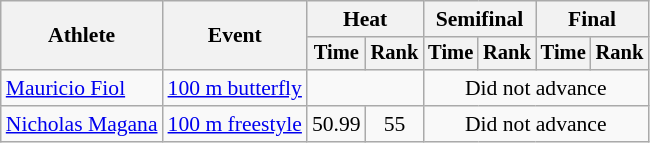<table class=wikitable style="font-size:90%">
<tr>
<th rowspan="2">Athlete</th>
<th rowspan="2">Event</th>
<th colspan="2">Heat</th>
<th colspan="2">Semifinal</th>
<th colspan="2">Final</th>
</tr>
<tr style="font-size:95%">
<th>Time</th>
<th>Rank</th>
<th>Time</th>
<th>Rank</th>
<th>Time</th>
<th>Rank</th>
</tr>
<tr align=center>
<td align=left><a href='#'>Mauricio Fiol</a></td>
<td align=left><a href='#'>100 m butterfly</a></td>
<td colspan=2></td>
<td colspan=4>Did not advance</td>
</tr>
<tr align=center>
<td align=left><a href='#'>Nicholas Magana</a></td>
<td align=left><a href='#'>100 m freestyle</a></td>
<td>50.99</td>
<td>55</td>
<td colspan=4>Did not advance</td>
</tr>
</table>
